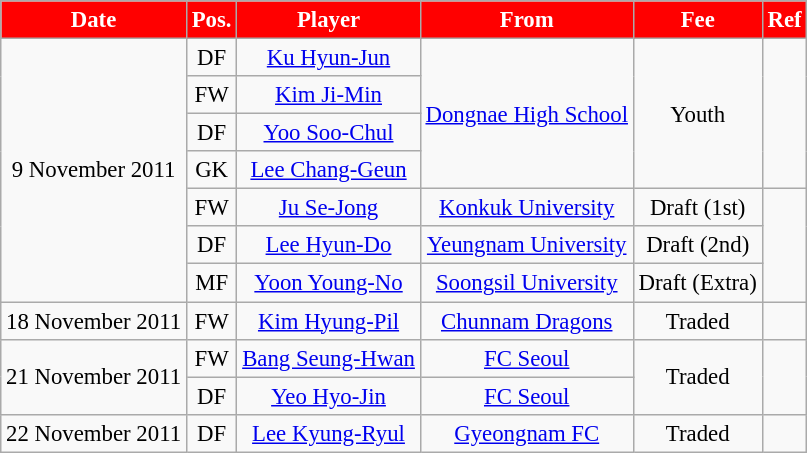<table class="wikitable" style="font-size:95%; text-align:center;">
<tr>
<th style="background: #FF0000; color:white">Date</th>
<th style="background: #FF0000; color:white" width=25px>Pos.</th>
<th style="background: #FF0000; color:white">Player</th>
<th style="background: #FF0000; color:white">From</th>
<th style="background: #FF0000; color:white">Fee</th>
<th style="background: #FF0000; color:white">Ref</th>
</tr>
<tr>
<td rowspan=7>9 November 2011</td>
<td>DF</td>
<td> <a href='#'>Ku Hyun-Jun</a></td>
<td rowspan=4> <a href='#'>Dongnae High School</a></td>
<td rowspan=4>Youth</td>
<td rowspan=4></td>
</tr>
<tr>
<td>FW</td>
<td> <a href='#'>Kim Ji-Min</a></td>
</tr>
<tr>
<td>DF</td>
<td> <a href='#'>Yoo Soo-Chul</a></td>
</tr>
<tr>
<td>GK</td>
<td> <a href='#'>Lee Chang-Geun</a></td>
</tr>
<tr>
<td>FW</td>
<td> <a href='#'>Ju Se-Jong</a></td>
<td> <a href='#'>Konkuk University</a></td>
<td>Draft (1st)</td>
<td rowspan=3></td>
</tr>
<tr>
<td>DF</td>
<td> <a href='#'>Lee Hyun-Do</a></td>
<td> <a href='#'>Yeungnam University</a></td>
<td>Draft (2nd)</td>
</tr>
<tr>
<td>MF</td>
<td> <a href='#'>Yoon Young-No</a></td>
<td> <a href='#'>Soongsil University</a></td>
<td>Draft (Extra)</td>
</tr>
<tr>
<td>18 November 2011</td>
<td>FW</td>
<td> <a href='#'>Kim Hyung-Pil</a></td>
<td> <a href='#'>Chunnam Dragons</a></td>
<td>Traded</td>
<td></td>
</tr>
<tr>
<td rowspan=2>21 November 2011</td>
<td>FW</td>
<td> <a href='#'>Bang Seung-Hwan</a></td>
<td> <a href='#'>FC Seoul</a></td>
<td rowspan=2>Traded</td>
<td rowspan=2></td>
</tr>
<tr>
<td>DF</td>
<td> <a href='#'>Yeo Hyo-Jin</a></td>
<td> <a href='#'>FC Seoul</a></td>
</tr>
<tr>
<td>22 November 2011</td>
<td>DF</td>
<td> <a href='#'>Lee Kyung-Ryul</a></td>
<td> <a href='#'>Gyeongnam FC</a></td>
<td>Traded</td>
<td></td>
</tr>
</table>
